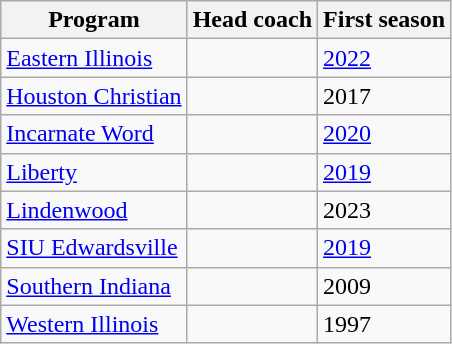<table class="wikitable sortable">
<tr>
<th>Program</th>
<th>Head coach</th>
<th>First season</th>
</tr>
<tr>
<td><a href='#'>Eastern Illinois</a></td>
<td></td>
<td><a href='#'>2022</a></td>
</tr>
<tr>
<td><a href='#'>Houston Christian</a></td>
<td></td>
<td>2017</td>
</tr>
<tr>
<td><a href='#'>Incarnate Word</a></td>
<td></td>
<td><a href='#'>2020</a></td>
</tr>
<tr>
<td><a href='#'>Liberty</a></td>
<td></td>
<td><a href='#'>2019</a></td>
</tr>
<tr>
<td><a href='#'>Lindenwood</a></td>
<td></td>
<td>2023</td>
</tr>
<tr>
<td><a href='#'>SIU Edwardsville</a></td>
<td></td>
<td><a href='#'>2019</a></td>
</tr>
<tr>
<td><a href='#'>Southern Indiana</a></td>
<td></td>
<td>2009</td>
</tr>
<tr>
<td><a href='#'>Western Illinois</a></td>
<td></td>
<td>1997</td>
</tr>
</table>
